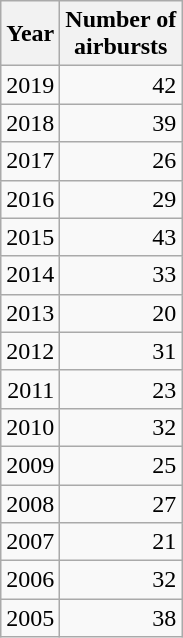<table class ="wikitable sortable" style="text-align:right">
<tr>
<th>Year</th>
<th>Number of<br> airbursts</th>
</tr>
<tr>
<td>2019</td>
<td>42</td>
</tr>
<tr>
<td>2018</td>
<td>39</td>
</tr>
<tr>
<td>2017</td>
<td>26</td>
</tr>
<tr>
<td>2016</td>
<td>29</td>
</tr>
<tr>
<td>2015</td>
<td>43</td>
</tr>
<tr>
<td>2014</td>
<td>33</td>
</tr>
<tr>
<td>2013</td>
<td>20</td>
</tr>
<tr>
<td>2012</td>
<td>31</td>
</tr>
<tr>
<td>2011</td>
<td>23</td>
</tr>
<tr>
<td>2010</td>
<td>32</td>
</tr>
<tr>
<td>2009</td>
<td>25</td>
</tr>
<tr>
<td>2008</td>
<td>27</td>
</tr>
<tr>
<td>2007</td>
<td>21</td>
</tr>
<tr>
<td>2006</td>
<td>32</td>
</tr>
<tr>
<td>2005</td>
<td>38</td>
</tr>
</table>
